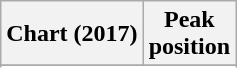<table class="wikitable sortable plainrowheaders" style="text-align:center">
<tr>
<th scope="col">Chart (2017)</th>
<th scope="col">Peak<br> position</th>
</tr>
<tr>
</tr>
<tr>
</tr>
<tr>
</tr>
<tr>
</tr>
<tr>
</tr>
<tr>
</tr>
</table>
